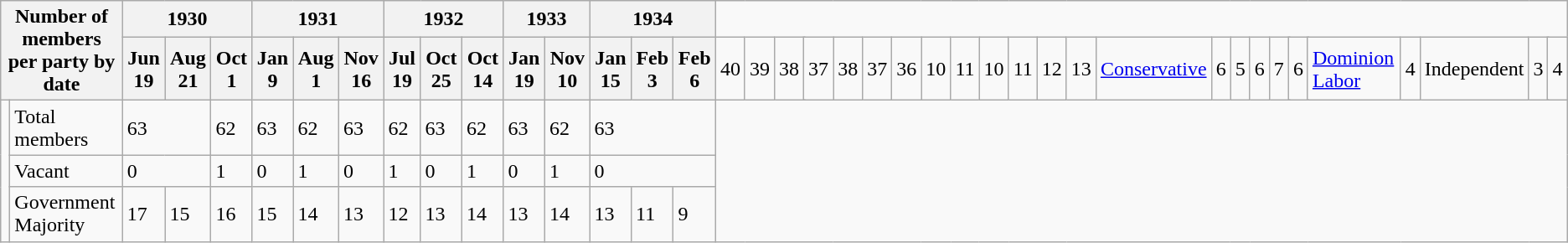<table class="wikitable">
<tr>
<th colspan=2 rowspan=2>Number of members<br>per party by date</th>
<th colspan=3>1930</th>
<th colspan=3>1931</th>
<th colspan=3>1932</th>
<th colspan=2>1933</th>
<th colspan=3>1934</th>
</tr>
<tr>
<th>Jun 19</th>
<th>Aug 21</th>
<th>Oct 1</th>
<th>Jan 9</th>
<th>Aug 1</th>
<th>Nov 16</th>
<th>Jul 19</th>
<th>Oct 25</th>
<th>Oct 14</th>
<th>Jan 19</th>
<th>Nov 10</th>
<th>Jan 15</th>
<th>Feb 3</th>
<th>Feb 6<br></th>
<td>40</td>
<td colspan=3>39</td>
<td colspan=2>38</td>
<td>37</td>
<td colspan=5>38</td>
<td>37</td>
<td>36<br></td>
<td>10</td>
<td colspan=9>11</td>
<td>10</td>
<td>11</td>
<td>12</td>
<td>13<br></td>
<td><a href='#'>Conservative</a></td>
<td colspan=2>6</td>
<td>5</td>
<td colspan=2>6</td>
<td colspan=3>7</td>
<td colspan=6>6<br></td>
<td><a href='#'>Dominion Labor</a></td>
<td colspan=14>4<br></td>
<td>Independent</td>
<td colspan=9>3</td>
<td colspan=5>4</td>
</tr>
<tr>
<td rowspan=3></td>
<td>Total members</td>
<td colspan=2>63</td>
<td>62</td>
<td>63</td>
<td>62</td>
<td>63</td>
<td>62</td>
<td>63</td>
<td>62</td>
<td>63</td>
<td>62</td>
<td colspan=3>63</td>
</tr>
<tr>
<td>Vacant</td>
<td colspan=2>0</td>
<td>1</td>
<td>0</td>
<td>1</td>
<td>0</td>
<td>1</td>
<td>0</td>
<td>1</td>
<td>0</td>
<td>1</td>
<td colspan=3>0</td>
</tr>
<tr>
<td>Government Majority</td>
<td>17</td>
<td>15</td>
<td>16</td>
<td>15</td>
<td>14</td>
<td>13</td>
<td>12</td>
<td>13</td>
<td>14</td>
<td>13</td>
<td>14</td>
<td>13</td>
<td>11</td>
<td>9</td>
</tr>
</table>
